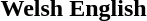<table>
<tr>
<th>Welsh</th>
<th>English</th>
</tr>
<tr>
<td></td>
<td></td>
</tr>
</table>
